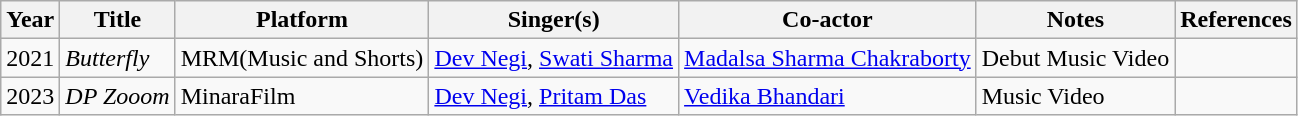<table class="wikitable sortable">
<tr>
<th>Year</th>
<th>Title</th>
<th>Platform</th>
<th>Singer(s)</th>
<th>Co-actor</th>
<th>Notes</th>
<th>References</th>
</tr>
<tr>
<td scope ="row" rowspan = 1>2021</td>
<td><em>Butterfly</em></td>
<td>MRM(Music and Shorts)</td>
<td><a href='#'>Dev Negi</a>, <a href='#'>Swati Sharma</a></td>
<td><a href='#'>Madalsa Sharma Chakraborty</a></td>
<td>Debut Music Video</td>
<td></td>
</tr>
<tr>
<td scope ="row" rowspan = 1>2023</td>
<td><em>DP Zooom</em></td>
<td>MinaraFilm</td>
<td><a href='#'>Dev Negi</a>, <a href='#'>Pritam Das</a></td>
<td><a href='#'>Vedika Bhandari</a></td>
<td>Music Video</td>
</tr>
</table>
